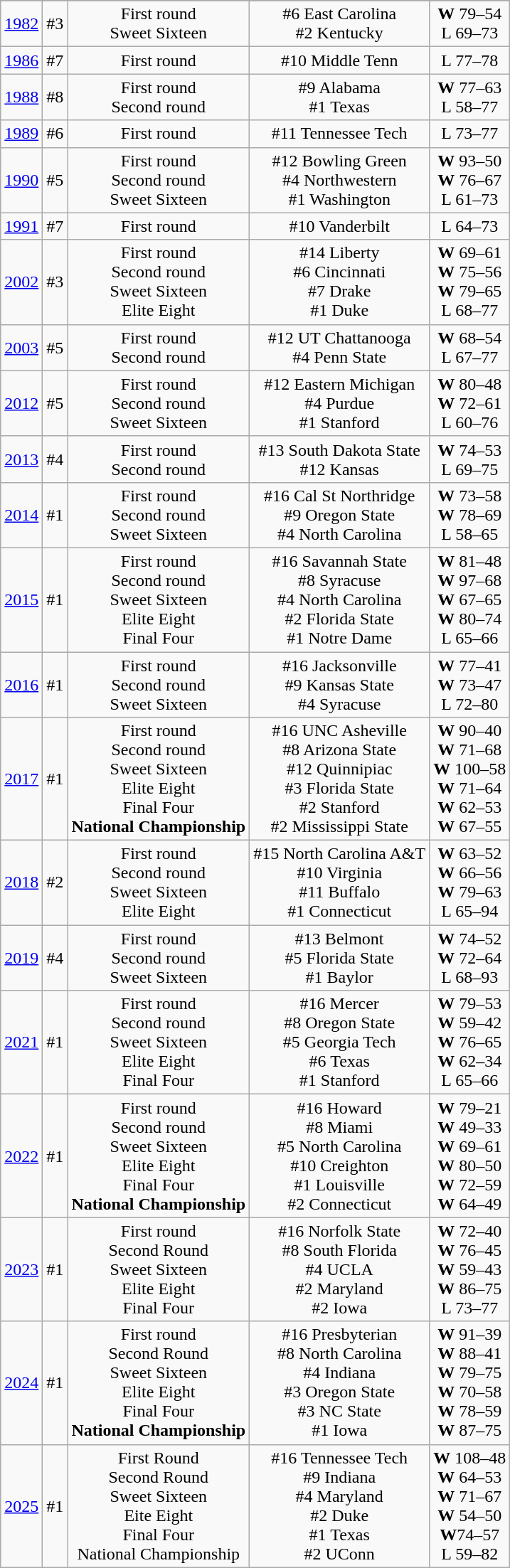<table class="wikitable" style="text-align:center">
<tr>
</tr>
<tr>
<td rowspan=1><a href='#'>1982</a></td>
<td>#3</td>
<td>First round<br>Sweet Sixteen</td>
<td>#6 East Carolina<br>#2 Kentucky</td>
<td><strong>W</strong> 79–54<br>L 69–73</td>
</tr>
<tr style="text-align:center;">
<td rowspan=1><a href='#'>1986</a></td>
<td>#7</td>
<td>First round</td>
<td>#10 Middle Tenn</td>
<td>L 77–78</td>
</tr>
<tr style="text-align:center;">
<td rowspan=1><a href='#'>1988</a></td>
<td>#8</td>
<td>First round<br>Second round</td>
<td>#9 Alabama<br>#1 Texas</td>
<td><strong>W</strong> 77–63<br>L 58–77</td>
</tr>
<tr style="text-align:center;">
<td rowspan=1><a href='#'>1989</a></td>
<td>#6</td>
<td>First round</td>
<td>#11 Tennessee Tech</td>
<td>L 73–77</td>
</tr>
<tr style="text-align:center;">
<td rowspan=1><a href='#'>1990</a></td>
<td>#5</td>
<td>First round<br>Second round<br>Sweet Sixteen</td>
<td>#12 Bowling Green<br>#4 Northwestern<br>#1 Washington</td>
<td><strong>W</strong> 93–50<br><strong>W</strong> 76–67<br>L 61–73</td>
</tr>
<tr style="text-align:center;">
<td rowspan=1><a href='#'>1991</a></td>
<td>#7</td>
<td>First round</td>
<td>#10 Vanderbilt</td>
<td>L 64–73</td>
</tr>
<tr style="text-align:center;">
<td rowspan=1><a href='#'>2002</a></td>
<td>#3</td>
<td>First round<br>Second round<br>Sweet Sixteen<br>Elite Eight</td>
<td>#14 Liberty<br>#6 Cincinnati<br>#7 Drake<br>#1 Duke</td>
<td><strong>W</strong> 69–61<br><strong>W</strong> 75–56<br><strong>W</strong> 79–65<br>L 68–77</td>
</tr>
<tr style="text-align:center;">
<td rowspan=1><a href='#'>2003</a></td>
<td>#5</td>
<td>First round<br>Second round</td>
<td>#12 UT Chattanooga<br>#4 Penn State</td>
<td><strong>W</strong> 68–54<br>L 67–77</td>
</tr>
<tr style="text-align:center;">
<td rowspan=1><a href='#'>2012</a></td>
<td>#5</td>
<td>First round<br>Second round<br>Sweet Sixteen</td>
<td>#12 Eastern Michigan<br>#4 Purdue<br>#1 Stanford</td>
<td><strong>W</strong> 80–48<br><strong>W</strong> 72–61<br>L 60–76</td>
</tr>
<tr style="text-align:center;">
<td rowspan=1><a href='#'>2013</a></td>
<td>#4</td>
<td>First round<br>Second round</td>
<td>#13 South Dakota State<br>#12 Kansas</td>
<td><strong>W</strong> 74–53<br>L 69–75</td>
</tr>
<tr style="text-align:center;">
<td rowspan=1><a href='#'>2014</a></td>
<td>#1</td>
<td>First round<br>Second round<br>Sweet Sixteen</td>
<td>#16 Cal St Northridge<br>#9 Oregon State<br>#4 North Carolina</td>
<td><strong>W</strong> 73–58<br><strong>W</strong> 78–69<br>L 58–65</td>
</tr>
<tr style="text-align:center;">
<td rowspan=1><a href='#'>2015</a></td>
<td>#1</td>
<td>First round<br>Second round<br>Sweet Sixteen<br>Elite Eight<br>Final Four</td>
<td>#16 Savannah State<br>#8 Syracuse<br>#4 North Carolina<br>#2 Florida State<br>#1 Notre Dame</td>
<td><strong>W</strong> 81–48<br><strong>W</strong> 97–68<br><strong>W</strong> 67–65<br><strong>W</strong> 80–74<br>L 65–66</td>
</tr>
<tr style="text-align:center;">
<td rowspan=1><a href='#'>2016</a></td>
<td>#1</td>
<td>First round<br>Second round<br>Sweet Sixteen</td>
<td>#16 Jacksonville<br>#9 Kansas State<br>#4 Syracuse</td>
<td><strong>W</strong> 77–41<br><strong>W</strong> 73–47<br>L 72–80</td>
</tr>
<tr style="text-align:center;">
<td rowspan=1><a href='#'>2017</a></td>
<td>#1</td>
<td>First round<br>Second round<br>Sweet Sixteen<br>Elite Eight<br>Final Four<br><strong>National Championship</strong></td>
<td>#16 UNC Asheville<br>#8 Arizona State<br>#12 Quinnipiac<br>#3 Florida State<br>#2 Stanford<br>#2 Mississippi State</td>
<td><strong>W</strong> 90–40<br><strong>W</strong> 71–68<br><strong>W</strong> 100–58<br><strong>W</strong> 71–64<br><strong>W</strong> 62–53<br><strong>W</strong> 67–55</td>
</tr>
<tr style="text-align:center;">
<td rowspan=1><a href='#'>2018</a></td>
<td>#2</td>
<td>First round<br>Second round<br>Sweet Sixteen<br>Elite Eight</td>
<td>#15 North Carolina A&T<br>#10 Virginia<br>#11 Buffalo<br>#1 Connecticut</td>
<td><strong>W</strong> 63–52<br><strong>W</strong> 66–56<br><strong>W</strong> 79–63<br>L 65–94</td>
</tr>
<tr style="text-align:center;">
<td rowspan=1><a href='#'>2019</a></td>
<td>#4</td>
<td>First round<br>Second round<br>Sweet Sixteen</td>
<td>#13 Belmont<br>#5 Florida State<br>#1 Baylor</td>
<td><strong>W</strong> 74–52<br><strong>W</strong> 72–64<br>L 68–93</td>
</tr>
<tr style="text-align:center;">
<td rowspan=1><a href='#'>2021</a></td>
<td>#1</td>
<td>First round<br>Second round<br>Sweet Sixteen<br>Elite Eight<br>Final Four</td>
<td>#16 Mercer<br>#8 Oregon State<br>#5 Georgia Tech<br>#6 Texas<br>#1 Stanford</td>
<td><strong>W</strong> 79–53<br><strong>W</strong> 59–42<br><strong>W</strong> 76–65<br><strong>W</strong> 62–34<br>L 65–66</td>
</tr>
<tr style="text-align:center;">
<td rowspan=1><a href='#'>2022</a></td>
<td>#1</td>
<td>First round<br>Second round<br>Sweet Sixteen<br>Elite Eight<br>Final Four<br><strong>National Championship</strong></td>
<td>#16 Howard<br>#8 Miami<br>#5 North Carolina<br>#10 Creighton<br>#1 Louisville<br>#2 Connecticut</td>
<td><strong>W</strong> 79–21<br><strong>W</strong> 49–33<br><strong>W</strong> 69–61<br><strong>W</strong> 80–50<br><strong>W</strong> 72–59<br><strong>W</strong> 64–49</td>
</tr>
<tr style="text-align:center;">
<td rowspan=1><a href='#'>2023</a></td>
<td>#1</td>
<td>First round<br>Second Round<br>Sweet Sixteen<br>Elite Eight<br>Final Four</td>
<td>#16 Norfolk State<br>#8 South Florida<br>#4 UCLA<br>#2 Maryland<br>#2 Iowa</td>
<td><strong>W</strong> 72–40<br><strong>W</strong> 76–45<br><strong>W</strong> 59–43<br><strong>W</strong> 86–75<br>L 73–77</td>
</tr>
<tr style="text-align:center;">
<td rowspan=1><a href='#'>2024</a></td>
<td>#1</td>
<td>First round<br>Second Round<br>Sweet Sixteen<br>Elite Eight<br>Final Four<br><strong>National Championship</strong></td>
<td>#16 Presbyterian<br>#8 North Carolina<br>#4 Indiana<br>#3 Oregon State<br>#3 NC State<br>#1 Iowa</td>
<td><strong>W</strong> 91–39<br> <strong>W</strong> 88–41<br> <strong>W</strong> 79–75<br> <strong>W</strong> 70–58<br><strong>W</strong> 78–59<br><strong>W</strong> 87–75</td>
</tr>
<tr style="text-align:center;">
<td rowspan=1><a href='#'>2025</a></td>
<td>#1</td>
<td>First Round<br>Second Round<br>Sweet Sixteen<br>Eite Eight<br>Final Four<br>National Championship</td>
<td>#16 Tennessee Tech<br>#9 Indiana<br>#4 Maryland<br>#2 Duke<br>#1 Texas<br>#2 UConn</td>
<td><strong>W</strong> 108–48<br><strong>W</strong> 64–53<br><strong>W</strong> 71–67<br><strong>W</strong> 54–50<br><strong>W</strong>74–57<br>L 59–82</td>
</tr>
</table>
